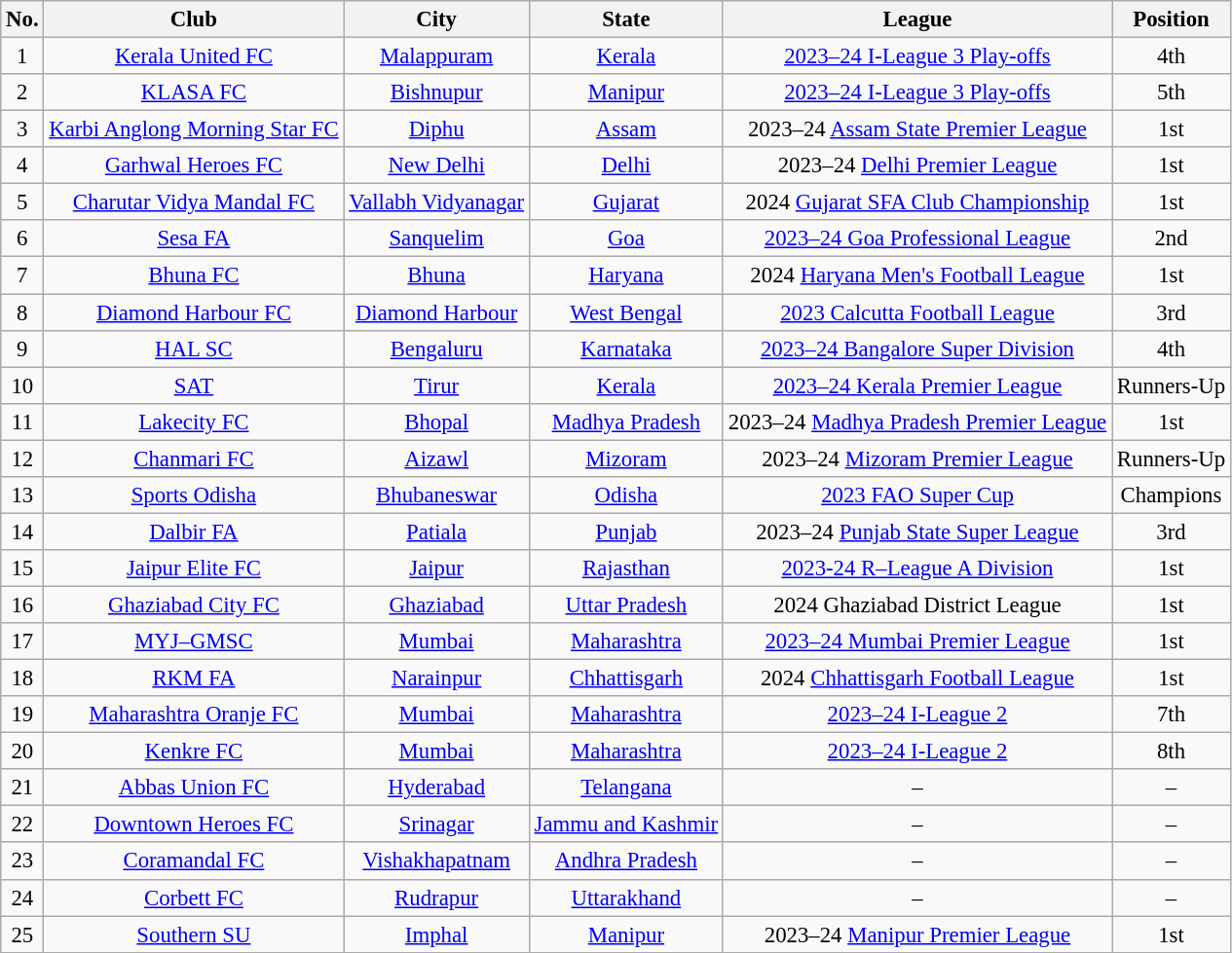<table class="wikitable sortable" style="text-align: center; font-size:95%">
<tr>
<th>No.</th>
<th>Club</th>
<th>City</th>
<th>State</th>
<th>League</th>
<th>Position</th>
</tr>
<tr>
<td>1</td>
<td><a href='#'>Kerala United FC</a></td>
<td><a href='#'>Malappuram</a></td>
<td><a href='#'>Kerala</a></td>
<td><a href='#'>2023–24 I-League 3 Play-offs</a></td>
<td>4th</td>
</tr>
<tr>
<td>2</td>
<td><a href='#'>KLASA FC</a></td>
<td><a href='#'>Bishnupur</a></td>
<td><a href='#'>Manipur</a></td>
<td><a href='#'>2023–24 I-League 3 Play-offs</a></td>
<td>5th</td>
</tr>
<tr>
<td>3</td>
<td><a href='#'>Karbi Anglong Morning Star FC</a></td>
<td><a href='#'>Diphu</a></td>
<td><a href='#'>Assam</a></td>
<td>2023–24 <a href='#'>Assam State Premier League</a></td>
<td>1st</td>
</tr>
<tr>
<td>4</td>
<td><a href='#'>Garhwal Heroes FC</a></td>
<td><a href='#'>New Delhi</a></td>
<td><a href='#'>Delhi</a></td>
<td>2023–24 <a href='#'>Delhi Premier League</a></td>
<td>1st</td>
</tr>
<tr>
<td>5</td>
<td><a href='#'>Charutar Vidya Mandal FC</a></td>
<td><a href='#'>Vallabh Vidyanagar</a></td>
<td><a href='#'>Gujarat</a></td>
<td>2024 <a href='#'>Gujarat SFA Club Championship</a></td>
<td>1st</td>
</tr>
<tr>
<td>6</td>
<td><a href='#'>Sesa FA</a></td>
<td><a href='#'>Sanquelim</a></td>
<td><a href='#'>Goa</a></td>
<td><a href='#'>2023–24 Goa Professional League</a></td>
<td>2nd</td>
</tr>
<tr>
<td>7</td>
<td><a href='#'>Bhuna FC</a></td>
<td><a href='#'>Bhuna</a></td>
<td><a href='#'>Haryana</a></td>
<td>2024 <a href='#'>Haryana Men's Football League</a></td>
<td>1st</td>
</tr>
<tr>
<td>8</td>
<td><a href='#'>Diamond Harbour FC</a></td>
<td><a href='#'>Diamond Harbour</a></td>
<td><a href='#'>West Bengal</a></td>
<td><a href='#'>2023 Calcutta Football League</a></td>
<td>3rd</td>
</tr>
<tr>
<td>9</td>
<td><a href='#'>HAL SC</a></td>
<td><a href='#'>Bengaluru</a></td>
<td><a href='#'>Karnataka</a></td>
<td><a href='#'>2023–24 Bangalore Super Division</a></td>
<td>4th</td>
</tr>
<tr>
<td>10</td>
<td><a href='#'>SAT</a></td>
<td><a href='#'>Tirur</a></td>
<td><a href='#'>Kerala</a></td>
<td><a href='#'>2023–24 Kerala Premier League</a></td>
<td>Runners-Up</td>
</tr>
<tr>
<td>11</td>
<td><a href='#'>Lakecity FC</a></td>
<td><a href='#'>Bhopal</a></td>
<td><a href='#'>Madhya Pradesh</a></td>
<td>2023–24 <a href='#'>Madhya Pradesh Premier League</a></td>
<td>1st</td>
</tr>
<tr>
<td>12</td>
<td><a href='#'>Chanmari FC</a></td>
<td><a href='#'>Aizawl</a></td>
<td><a href='#'>Mizoram</a></td>
<td>2023–24 <a href='#'>Mizoram Premier League</a></td>
<td>Runners-Up</td>
</tr>
<tr>
<td>13</td>
<td><a href='#'>Sports Odisha</a></td>
<td><a href='#'>Bhubaneswar</a></td>
<td><a href='#'>Odisha</a></td>
<td><a href='#'>2023 FAO Super Cup</a></td>
<td>Champions</td>
</tr>
<tr>
<td>14</td>
<td><a href='#'>Dalbir FA</a></td>
<td><a href='#'>Patiala</a></td>
<td><a href='#'>Punjab</a></td>
<td>2023–24 <a href='#'>Punjab State Super League</a></td>
<td>3rd</td>
</tr>
<tr>
<td>15</td>
<td><a href='#'>Jaipur Elite FC</a></td>
<td><a href='#'>Jaipur</a></td>
<td><a href='#'>Rajasthan</a></td>
<td><a href='#'>2023-24 R–League A Division</a></td>
<td>1st</td>
</tr>
<tr>
<td>16</td>
<td><a href='#'>Ghaziabad City FC</a></td>
<td><a href='#'>Ghaziabad</a></td>
<td><a href='#'>Uttar Pradesh</a></td>
<td>2024 Ghaziabad District League</td>
<td>1st</td>
</tr>
<tr>
<td>17</td>
<td><a href='#'>MYJ–GMSC</a></td>
<td><a href='#'>Mumbai</a></td>
<td><a href='#'>Maharashtra</a></td>
<td><a href='#'>2023–24 Mumbai Premier League</a></td>
<td>1st</td>
</tr>
<tr>
<td>18</td>
<td><a href='#'>RKM FA</a></td>
<td><a href='#'>Narainpur</a></td>
<td><a href='#'>Chhattisgarh</a></td>
<td>2024 <a href='#'>Chhattisgarh Football League</a></td>
<td>1st</td>
</tr>
<tr>
<td>19</td>
<td><a href='#'>Maharashtra Oranje FC</a></td>
<td><a href='#'>Mumbai</a></td>
<td><a href='#'>Maharashtra</a></td>
<td><a href='#'>2023–24 I-League 2</a></td>
<td>7th</td>
</tr>
<tr>
<td>20</td>
<td><a href='#'>Kenkre FC</a></td>
<td><a href='#'>Mumbai</a></td>
<td><a href='#'>Maharashtra</a></td>
<td><a href='#'>2023–24 I-League 2</a></td>
<td>8th</td>
</tr>
<tr>
<td>21</td>
<td><a href='#'>Abbas Union FC</a></td>
<td><a href='#'>Hyderabad</a></td>
<td><a href='#'>Telangana</a></td>
<td>–</td>
<td>–</td>
</tr>
<tr>
<td>22</td>
<td><a href='#'>Downtown Heroes FC</a></td>
<td><a href='#'>Srinagar</a></td>
<td><a href='#'>Jammu and Kashmir</a></td>
<td>–</td>
<td>–</td>
</tr>
<tr>
<td>23</td>
<td><a href='#'>Coramandal FC</a></td>
<td><a href='#'>Vishakhapatnam</a></td>
<td><a href='#'>Andhra Pradesh</a></td>
<td>–</td>
<td>–</td>
</tr>
<tr>
<td>24</td>
<td><a href='#'>Corbett FC</a></td>
<td><a href='#'>Rudrapur</a></td>
<td><a href='#'>Uttarakhand</a></td>
<td>–</td>
<td>–</td>
</tr>
<tr>
<td>25</td>
<td><a href='#'>Southern SU</a></td>
<td><a href='#'>Imphal</a></td>
<td><a href='#'>Manipur</a></td>
<td>2023–24 <a href='#'>Manipur Premier League</a></td>
<td>1st</td>
</tr>
</table>
